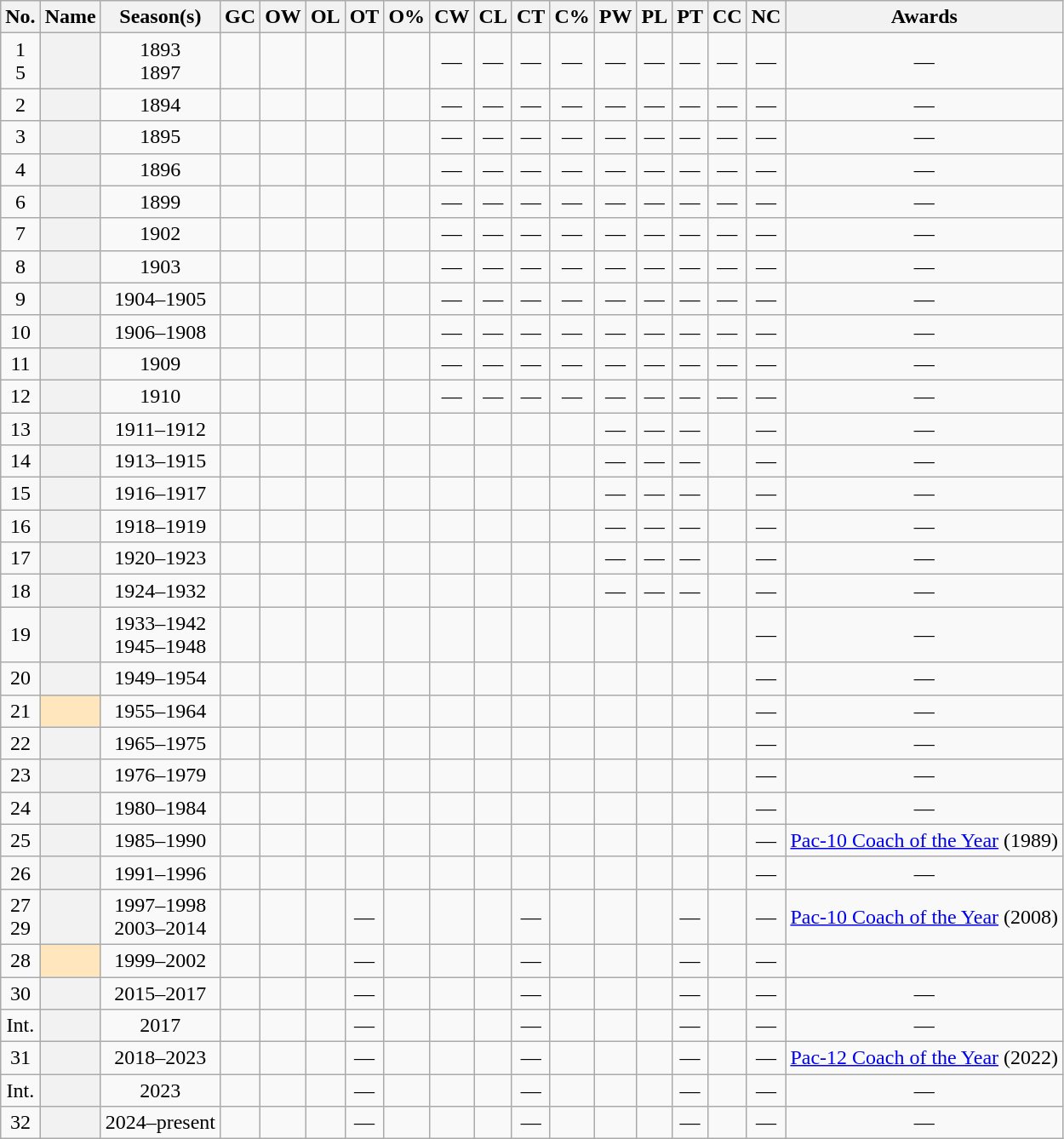<table class="wikitable sortable" style="text-align:center">
<tr>
<th scope="col" class="unsortable">No.</th>
<th scope="col">Name<br></th>
<th scope="col">Season(s)<br></th>
<th scope="col">GC</th>
<th scope="col">OW</th>
<th scope="col">OL</th>
<th scope="col">OT</th>
<th scope="col">O%</th>
<th scope="col">CW</th>
<th scope="col">CL</th>
<th scope="col">CT</th>
<th scope="col">C%</th>
<th scope="col">PW</th>
<th scope="col">PL</th>
<th scope="col">PT</th>
<th scope="col">CC</th>
<th scope="col">NC</th>
<th scope="col" class="unsortable">Awards</th>
</tr>
<tr>
<td>1<br>5</td>
<th scope="row"></th>
<td>1893<br>1897</td>
<td></td>
<td></td>
<td></td>
<td></td>
<td></td>
<td>—</td>
<td>—</td>
<td>—</td>
<td>—</td>
<td>—</td>
<td>—</td>
<td>—</td>
<td>—</td>
<td>—</td>
<td>—</td>
</tr>
<tr>
<td>2</td>
<th scope="row"></th>
<td>1894</td>
<td></td>
<td></td>
<td></td>
<td></td>
<td></td>
<td>—</td>
<td>—</td>
<td>—</td>
<td>—</td>
<td>—</td>
<td>—</td>
<td>—</td>
<td>—</td>
<td>—</td>
<td>—</td>
</tr>
<tr>
<td>3</td>
<th scope="row"></th>
<td>1895</td>
<td></td>
<td></td>
<td></td>
<td></td>
<td></td>
<td>—</td>
<td>—</td>
<td>—</td>
<td>—</td>
<td>—</td>
<td>—</td>
<td>—</td>
<td>—</td>
<td>—</td>
<td>—</td>
</tr>
<tr>
<td>4</td>
<th scope="row"></th>
<td>1896</td>
<td></td>
<td></td>
<td></td>
<td></td>
<td></td>
<td>—</td>
<td>—</td>
<td>—</td>
<td>—</td>
<td>—</td>
<td>—</td>
<td>—</td>
<td>—</td>
<td>—</td>
<td>—</td>
</tr>
<tr>
<td>6</td>
<th scope="row"></th>
<td>1899</td>
<td></td>
<td></td>
<td></td>
<td></td>
<td></td>
<td>—</td>
<td>—</td>
<td>—</td>
<td>—</td>
<td>—</td>
<td>—</td>
<td>—</td>
<td>—</td>
<td>—</td>
<td>—</td>
</tr>
<tr>
<td>7</td>
<th scope="row"></th>
<td>1902</td>
<td></td>
<td></td>
<td></td>
<td></td>
<td></td>
<td>—</td>
<td>—</td>
<td>—</td>
<td>—</td>
<td>—</td>
<td>—</td>
<td>—</td>
<td>—</td>
<td>—</td>
<td>—</td>
</tr>
<tr>
<td>8</td>
<th scope="row"></th>
<td>1903</td>
<td></td>
<td></td>
<td></td>
<td></td>
<td></td>
<td>—</td>
<td>—</td>
<td>—</td>
<td>—</td>
<td>—</td>
<td>—</td>
<td>—</td>
<td>—</td>
<td>—</td>
<td>—</td>
</tr>
<tr>
<td>9</td>
<th scope="row"></th>
<td>1904–1905</td>
<td></td>
<td></td>
<td></td>
<td></td>
<td></td>
<td>—</td>
<td>—</td>
<td>—</td>
<td>—</td>
<td>—</td>
<td>—</td>
<td>—</td>
<td>—</td>
<td>—</td>
<td>—</td>
</tr>
<tr>
<td>10</td>
<th scope="row"></th>
<td>1906–1908</td>
<td></td>
<td></td>
<td></td>
<td></td>
<td></td>
<td>—</td>
<td>—</td>
<td>—</td>
<td>—</td>
<td>—</td>
<td>—</td>
<td>—</td>
<td>—</td>
<td>—</td>
<td>—</td>
</tr>
<tr>
<td>11</td>
<th scope="row"></th>
<td>1909</td>
<td></td>
<td></td>
<td></td>
<td></td>
<td></td>
<td>—</td>
<td>—</td>
<td>—</td>
<td>—</td>
<td>—</td>
<td>—</td>
<td>—</td>
<td>—</td>
<td>—</td>
<td>—</td>
</tr>
<tr>
<td>12</td>
<th scope="row"></th>
<td>1910</td>
<td></td>
<td></td>
<td></td>
<td></td>
<td></td>
<td>—</td>
<td>—</td>
<td>—</td>
<td>—</td>
<td>—</td>
<td>—</td>
<td>—</td>
<td>—</td>
<td>—</td>
<td>—</td>
</tr>
<tr>
<td>13</td>
<th scope="row"></th>
<td>1911–1912</td>
<td></td>
<td></td>
<td></td>
<td></td>
<td></td>
<td></td>
<td></td>
<td></td>
<td></td>
<td>—</td>
<td>—</td>
<td>—</td>
<td></td>
<td>—</td>
<td>—</td>
</tr>
<tr>
<td>14</td>
<th scope="row"></th>
<td>1913–1915</td>
<td></td>
<td></td>
<td></td>
<td></td>
<td></td>
<td></td>
<td></td>
<td></td>
<td></td>
<td>—</td>
<td>—</td>
<td>—</td>
<td></td>
<td>—</td>
<td>—</td>
</tr>
<tr>
<td>15</td>
<th scope="row"></th>
<td>1916–1917</td>
<td></td>
<td></td>
<td></td>
<td></td>
<td></td>
<td></td>
<td></td>
<td></td>
<td></td>
<td>—</td>
<td>—</td>
<td>—</td>
<td></td>
<td>—</td>
<td>—</td>
</tr>
<tr>
<td>16</td>
<th scope="row"></th>
<td>1918–1919</td>
<td></td>
<td></td>
<td></td>
<td></td>
<td></td>
<td></td>
<td></td>
<td></td>
<td></td>
<td>—</td>
<td>—</td>
<td>—</td>
<td></td>
<td>—</td>
<td>—</td>
</tr>
<tr>
<td>17</td>
<th scope="row"></th>
<td>1920–1923</td>
<td></td>
<td></td>
<td></td>
<td></td>
<td></td>
<td></td>
<td></td>
<td></td>
<td></td>
<td>—</td>
<td>—</td>
<td>—</td>
<td></td>
<td>—</td>
<td>—</td>
</tr>
<tr>
<td>18</td>
<th scope="row"></th>
<td>1924–1932</td>
<td></td>
<td></td>
<td></td>
<td></td>
<td></td>
<td></td>
<td></td>
<td></td>
<td></td>
<td>—</td>
<td>—</td>
<td>—</td>
<td></td>
<td>—</td>
<td>—</td>
</tr>
<tr>
<td>19</td>
<th scope="row"></th>
<td>1933–1942<br>1945–1948</td>
<td></td>
<td></td>
<td></td>
<td></td>
<td></td>
<td></td>
<td></td>
<td></td>
<td></td>
<td></td>
<td></td>
<td></td>
<td></td>
<td>—</td>
<td>—</td>
</tr>
<tr>
<td>20</td>
<th scope="row"></th>
<td>1949–1954</td>
<td></td>
<td></td>
<td></td>
<td></td>
<td></td>
<td></td>
<td></td>
<td></td>
<td></td>
<td></td>
<td></td>
<td></td>
<td></td>
<td>—</td>
<td>—</td>
</tr>
<tr>
<td>21</td>
<td scope="row" align="center" bgcolor=#FFE6BD><strong></strong><sup></sup></td>
<td>1955–1964</td>
<td></td>
<td></td>
<td></td>
<td></td>
<td></td>
<td></td>
<td></td>
<td></td>
<td></td>
<td></td>
<td></td>
<td></td>
<td></td>
<td>—</td>
<td>—</td>
</tr>
<tr>
<td>22</td>
<th scope="row"></th>
<td>1965–1975</td>
<td></td>
<td></td>
<td></td>
<td></td>
<td></td>
<td></td>
<td></td>
<td></td>
<td></td>
<td></td>
<td></td>
<td></td>
<td></td>
<td>—</td>
<td>—</td>
</tr>
<tr>
<td>23</td>
<th scope="row"></th>
<td>1976–1979</td>
<td></td>
<td></td>
<td></td>
<td></td>
<td></td>
<td></td>
<td></td>
<td></td>
<td></td>
<td></td>
<td></td>
<td></td>
<td></td>
<td>—</td>
<td>—</td>
</tr>
<tr>
<td>24</td>
<th scope="row"></th>
<td>1980–1984</td>
<td></td>
<td></td>
<td></td>
<td></td>
<td></td>
<td></td>
<td></td>
<td></td>
<td></td>
<td></td>
<td></td>
<td></td>
<td></td>
<td>—</td>
<td>—</td>
</tr>
<tr>
<td>25</td>
<th scope="row"></th>
<td>1985–1990</td>
<td></td>
<td></td>
<td></td>
<td></td>
<td></td>
<td></td>
<td></td>
<td></td>
<td></td>
<td></td>
<td></td>
<td></td>
<td></td>
<td>—</td>
<td {{nowrap><a href='#'>Pac-10 Coach of the Year</a> (1989)</td>
</tr>
<tr>
<td>26</td>
<th scope="row"></th>
<td>1991–1996</td>
<td></td>
<td></td>
<td></td>
<td></td>
<td></td>
<td></td>
<td></td>
<td></td>
<td></td>
<td></td>
<td></td>
<td></td>
<td></td>
<td>—</td>
<td>—</td>
</tr>
<tr>
<td>27<br>29</td>
<th scope="row"></th>
<td>1997–1998<br>2003–2014</td>
<td></td>
<td></td>
<td></td>
<td>—</td>
<td></td>
<td></td>
<td></td>
<td>—</td>
<td></td>
<td></td>
<td></td>
<td>—</td>
<td></td>
<td>—</td>
<td {{nowrap><a href='#'>Pac-10 Coach of the Year</a> (2008)</td>
</tr>
<tr>
<td>28</td>
<td scope="row" align="center" bgcolor=#FFE6BD><strong></strong><sup></sup></td>
<td>1999–2002</td>
<td></td>
<td></td>
<td></td>
<td>—</td>
<td></td>
<td></td>
<td></td>
<td>—</td>
<td></td>
<td></td>
<td></td>
<td>—</td>
<td></td>
<td>—</td>
<td><br></td>
</tr>
<tr>
<td>30</td>
<th scope="row"></th>
<td>2015–2017</td>
<td></td>
<td></td>
<td></td>
<td>—</td>
<td></td>
<td></td>
<td></td>
<td>—</td>
<td></td>
<td></td>
<td></td>
<td>—</td>
<td></td>
<td>—</td>
<td>—</td>
</tr>
<tr>
<td>Int.</td>
<th scope="row"></th>
<td>2017</td>
<td></td>
<td></td>
<td></td>
<td>—</td>
<td></td>
<td></td>
<td></td>
<td>—</td>
<td></td>
<td></td>
<td></td>
<td>—</td>
<td></td>
<td>—</td>
<td>—</td>
</tr>
<tr>
<td>31</td>
<th scope="row"></th>
<td>2018–2023</td>
<td></td>
<td></td>
<td></td>
<td>—</td>
<td></td>
<td></td>
<td></td>
<td>—</td>
<td></td>
<td></td>
<td></td>
<td>—</td>
<td></td>
<td>—</td>
<td {{nowrap><a href='#'>Pac-12 Coach of the Year</a> (2022)</td>
</tr>
<tr>
<td>Int.</td>
<th scope="row"></th>
<td>2023</td>
<td></td>
<td></td>
<td></td>
<td>—</td>
<td></td>
<td></td>
<td></td>
<td>—</td>
<td></td>
<td></td>
<td></td>
<td>—</td>
<td></td>
<td>—</td>
<td>—</td>
</tr>
<tr>
<td>32</td>
<th scope="row"></th>
<td>2024–present</td>
<td></td>
<td></td>
<td></td>
<td>—</td>
<td></td>
<td></td>
<td></td>
<td>—</td>
<td></td>
<td></td>
<td></td>
<td>—</td>
<td></td>
<td>—</td>
<td>—</td>
</tr>
</table>
